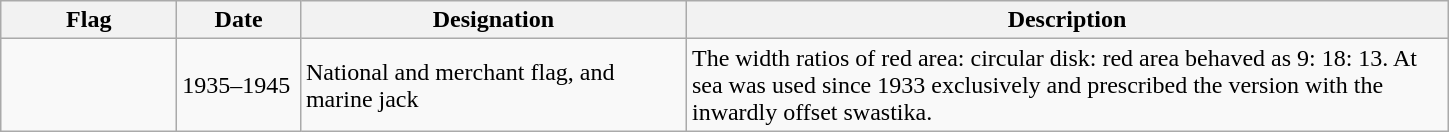<table class="wikitable">
<tr>
<th width="110">Flag</th>
<th width="75">Date</th>
<th width="250">Designation</th>
<th width="500">Description</th>
</tr>
<tr>
<td></td>
<td>1935–1945</td>
<td>National and merchant flag, and marine jack</td>
<td>The width ratios of red area: circular disk: red area behaved as 9: 18: 13. At sea was used since 1933 exclusively and prescribed the version with the inwardly offset swastika.</td>
</tr>
</table>
